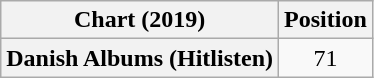<table class="wikitable plainrowheaders" style="text-align:center">
<tr>
<th scope="col">Chart (2019)</th>
<th scope="col">Position</th>
</tr>
<tr>
<th scope="row">Danish Albums (Hitlisten)</th>
<td>71</td>
</tr>
</table>
